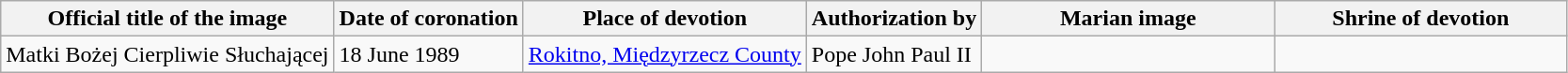<table class="wikitable sortable">
<tr>
<th>Official title of the image</th>
<th data-sort-type="date">Date of coronation</th>
<th>Place of devotion</th>
<th>Authorization by</th>
<th width=200px class=unsortable>Marian image</th>
<th width=200px class=unsortable>Shrine of devotion</th>
</tr>
<tr>
<td>Matki Bożej Cierpliwie Słuchającej</td>
<td>18 June 1989</td>
<td><a href='#'>Rokitno, Międzyrzecz County</a></td>
<td>Pope John Paul II</td>
<td></td>
<td></td>
</tr>
</table>
